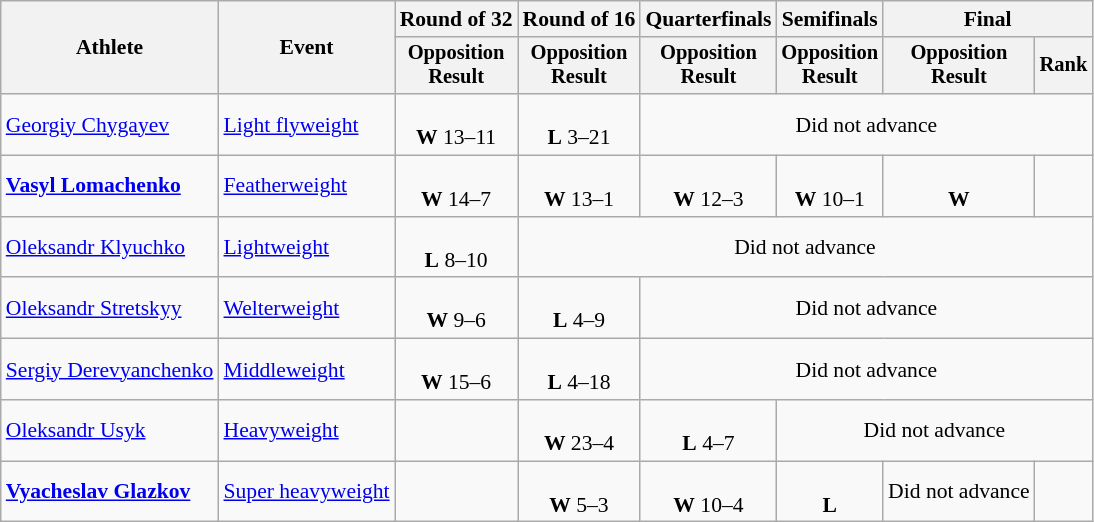<table class="wikitable" style="font-size:90%">
<tr>
<th rowspan="2">Athlete</th>
<th rowspan="2">Event</th>
<th>Round of 32</th>
<th>Round of 16</th>
<th>Quarterfinals</th>
<th>Semifinals</th>
<th colspan=2>Final</th>
</tr>
<tr style="font-size:95%">
<th>Opposition<br>Result</th>
<th>Opposition<br>Result</th>
<th>Opposition<br>Result</th>
<th>Opposition<br>Result</th>
<th>Opposition<br>Result</th>
<th>Rank</th>
</tr>
<tr align=center>
<td align=left><a href='#'>Georgiy Chygayev</a></td>
<td align=left><a href='#'>Light flyweight</a></td>
<td><br><strong>W</strong> 13–11</td>
<td><br><strong>L</strong> 3–21</td>
<td colspan=4>Did not advance</td>
</tr>
<tr align=center>
<td align=left><strong><a href='#'>Vasyl Lomachenko</a></strong></td>
<td align=left><a href='#'>Featherweight</a></td>
<td><br><strong>W</strong> 14–7</td>
<td><br><strong>W</strong> 13–1</td>
<td><br><strong>W</strong> 12–3</td>
<td> <br><strong>W</strong> 10–1</td>
<td> <br> <strong>W</strong> </td>
<td></td>
</tr>
<tr align=center>
<td align=left><a href='#'>Oleksandr Klyuchko</a></td>
<td align=left><a href='#'>Lightweight</a></td>
<td><br><strong>L</strong> 8–10</td>
<td colspan=5>Did not advance</td>
</tr>
<tr align=center>
<td align=left><a href='#'>Oleksandr Stretskyy</a></td>
<td align=left><a href='#'>Welterweight</a></td>
<td><br><strong>W</strong> 9–6</td>
<td><br><strong>L</strong> 4–9</td>
<td colspan=4>Did not advance</td>
</tr>
<tr align=center>
<td align=left><a href='#'>Sergiy Derevyanchenko</a></td>
<td align=left><a href='#'>Middleweight</a></td>
<td><br><strong>W</strong> 15–6</td>
<td><br><strong>L</strong> 4–18</td>
<td colspan=4>Did not advance</td>
</tr>
<tr align=center>
<td align=left><a href='#'>Oleksandr Usyk</a></td>
<td align=left><a href='#'>Heavyweight</a></td>
<td></td>
<td><br><strong>W</strong> 23–4</td>
<td> <br><strong>L</strong> 4–7</td>
<td colspan=3>Did not advance</td>
</tr>
<tr align=center>
<td align=left><strong><a href='#'>Vyacheslav Glazkov</a></strong></td>
<td align=left><a href='#'>Super heavyweight</a></td>
<td></td>
<td><br><strong>W</strong> 5–3</td>
<td><br><strong>W</strong> 10–4</td>
<td><br><strong>L</strong> </td>
<td>Did not advance</td>
<td></td>
</tr>
</table>
